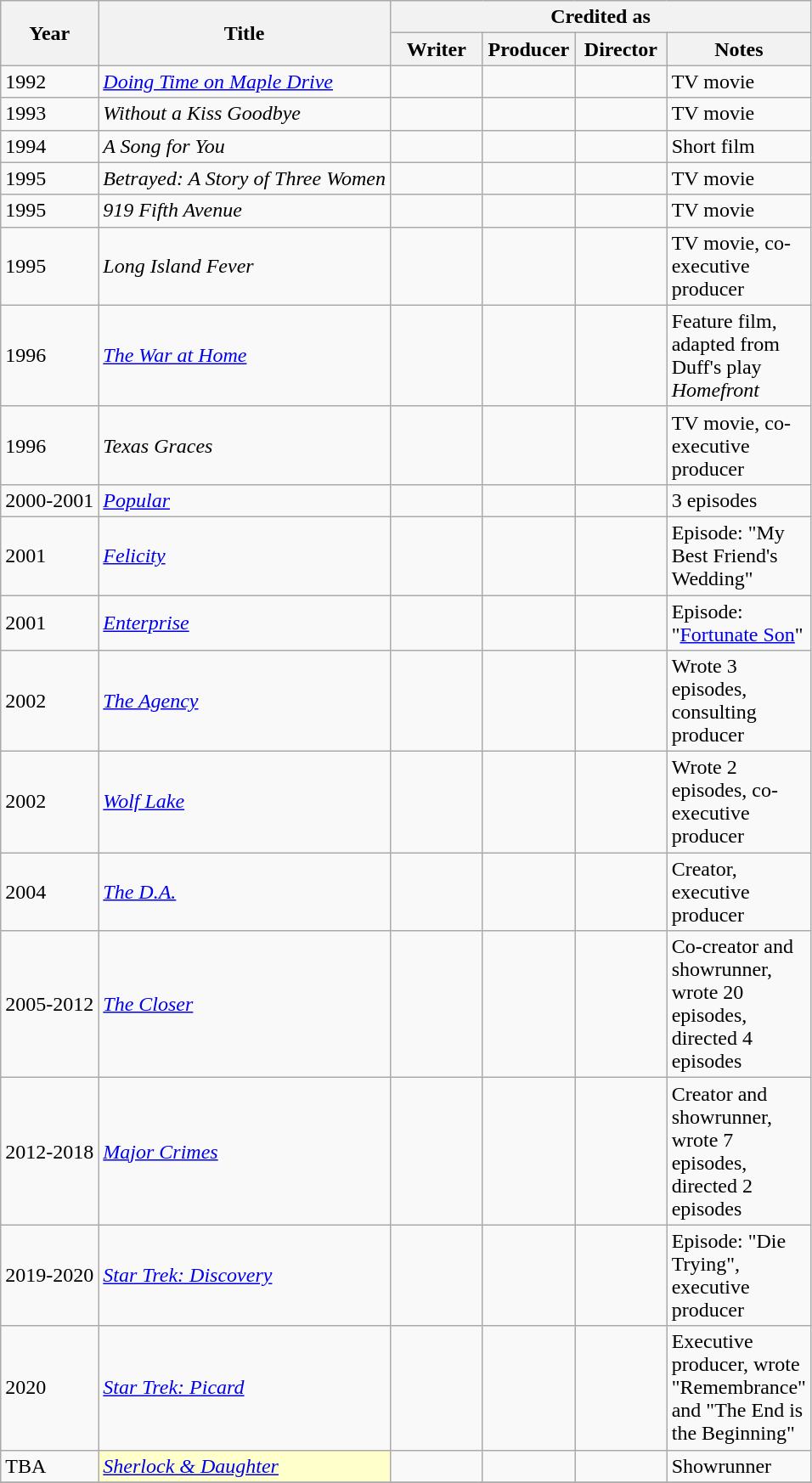<table class="wikitable">
<tr>
<th rowspan="2">Year</th>
<th rowspan="2">Title</th>
<th colspan="4">Credited as</th>
</tr>
<tr>
<th style="width:65px;">Writer</th>
<th style="width:65px;">Producer</th>
<th style="width:65px;">Director</th>
<th style="width:65px;">Notes</th>
</tr>
<tr>
<td>1992</td>
<td><em><a href='#'>Doing Time on Maple Drive</a></em></td>
<td></td>
<td></td>
<td></td>
<td>TV movie</td>
</tr>
<tr>
<td>1993</td>
<td><em>Without a Kiss Goodbye</em></td>
<td></td>
<td></td>
<td></td>
<td>TV movie</td>
</tr>
<tr>
<td>1994</td>
<td><em>A Song for You</em></td>
<td></td>
<td></td>
<td></td>
<td>Short film</td>
</tr>
<tr>
<td>1995</td>
<td><em>Betrayed: A Story of Three Women</em></td>
<td></td>
<td></td>
<td></td>
<td>TV movie</td>
</tr>
<tr>
<td>1995</td>
<td><em>919 Fifth Avenue</em></td>
<td></td>
<td></td>
<td></td>
<td>TV movie</td>
</tr>
<tr>
<td>1995</td>
<td><em>Long Island Fever</em></td>
<td></td>
<td></td>
<td></td>
<td>TV movie, co-executive producer</td>
</tr>
<tr>
<td>1996</td>
<td><em><a href='#'>The War at Home</a></em></td>
<td></td>
<td></td>
<td></td>
<td>Feature film, adapted from Duff's play <em>Homefront</em></td>
</tr>
<tr>
<td>1996</td>
<td><em>Texas Graces</em></td>
<td></td>
<td></td>
<td></td>
<td>TV movie, co-executive producer</td>
</tr>
<tr>
<td>2000-2001</td>
<td><em><a href='#'>Popular</a></em></td>
<td></td>
<td></td>
<td></td>
<td>3 episodes</td>
</tr>
<tr>
<td>2001</td>
<td><em><a href='#'>Felicity</a></em></td>
<td></td>
<td></td>
<td></td>
<td>Episode: "My Best Friend's Wedding"</td>
</tr>
<tr>
<td>2001</td>
<td><em><a href='#'>Enterprise</a></em></td>
<td></td>
<td></td>
<td></td>
<td>Episode: "<a href='#'>Fortunate Son</a>"</td>
</tr>
<tr>
<td>2002</td>
<td><em><a href='#'>The Agency</a></em></td>
<td></td>
<td></td>
<td></td>
<td>Wrote 3 episodes, consulting producer</td>
</tr>
<tr>
<td>2002</td>
<td><em><a href='#'>Wolf Lake</a></em></td>
<td></td>
<td></td>
<td></td>
<td>Wrote 2 episodes, co-executive producer</td>
</tr>
<tr>
<td>2004</td>
<td><em><a href='#'>The D.A.</a></em></td>
<td></td>
<td></td>
<td></td>
<td>Creator, executive producer</td>
</tr>
<tr>
<td>2005-2012</td>
<td><em><a href='#'>The Closer</a></em></td>
<td></td>
<td></td>
<td></td>
<td>Co-creator and showrunner, wrote 20 episodes, directed 4 episodes</td>
</tr>
<tr>
<td>2012-2018</td>
<td><em><a href='#'>Major Crimes</a></em></td>
<td></td>
<td></td>
<td></td>
<td>Creator and showrunner, wrote 7 episodes, directed 2 episodes</td>
</tr>
<tr>
<td>2019-2020</td>
<td><em><a href='#'>Star Trek: Discovery</a></em></td>
<td></td>
<td></td>
<td></td>
<td>Episode: "Die Trying", executive producer</td>
</tr>
<tr>
<td>2020</td>
<td><em><a href='#'>Star Trek: Picard</a></em></td>
<td></td>
<td></td>
<td></td>
<td>Executive producer, wrote "Remembrance" and "The End is the Beginning"</td>
</tr>
<tr>
<td>TBA</td>
<td style="background:#FFFFCC;"><em><a href='#'>Sherlock & Daughter</a></em> </td>
<td></td>
<td></td>
<td></td>
<td>Showrunner</td>
</tr>
<tr>
</tr>
</table>
